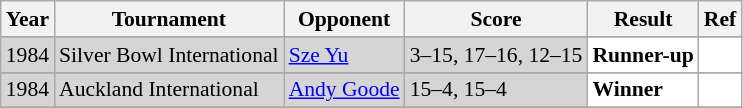<table class="sortable wikitable" style="font-size: 90%;">
<tr>
<th>Year</th>
<th>Tournament</th>
<th>Opponent</th>
<th>Score</th>
<th>Result</th>
<th>Ref</th>
</tr>
<tr>
</tr>
<tr style="background:#D5D5D5">
<td align="center">1984</td>
<td align="left">Silver Bowl International</td>
<td align="left"> <a href='#'>Sze Yu</a></td>
<td align="left">3–15, 17–16, 12–15</td>
<td style="text-align: left; background:white"> <strong>Runner-up</strong></td>
<td style="text-align: center; background:white"></td>
</tr>
<tr>
</tr>
<tr style="background:#D5D5D5">
<td align="center">1984</td>
<td align="left">Auckland International</td>
<td align="left"> <a href='#'>Andy Goode</a></td>
<td align="left">15–4, 15–4</td>
<td style="text-align: left; background:white"> <strong>Winner</strong></td>
<td style="text-align: center; background:white"></td>
</tr>
<tr>
</tr>
</table>
